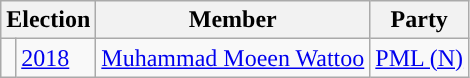<table class="wikitable">
<tr>
<th colspan="2">Election</th>
<th>Member</th>
<th>Party</th>
</tr>
<tr>
<td style="background-color: "></td>
<td><a href='#'>2018</a></td>
<td><a href='#'>Muhammad Moeen Wattoo</a></td>
<td><a href='#'>PML (N)</a></td>
</tr>
</table>
